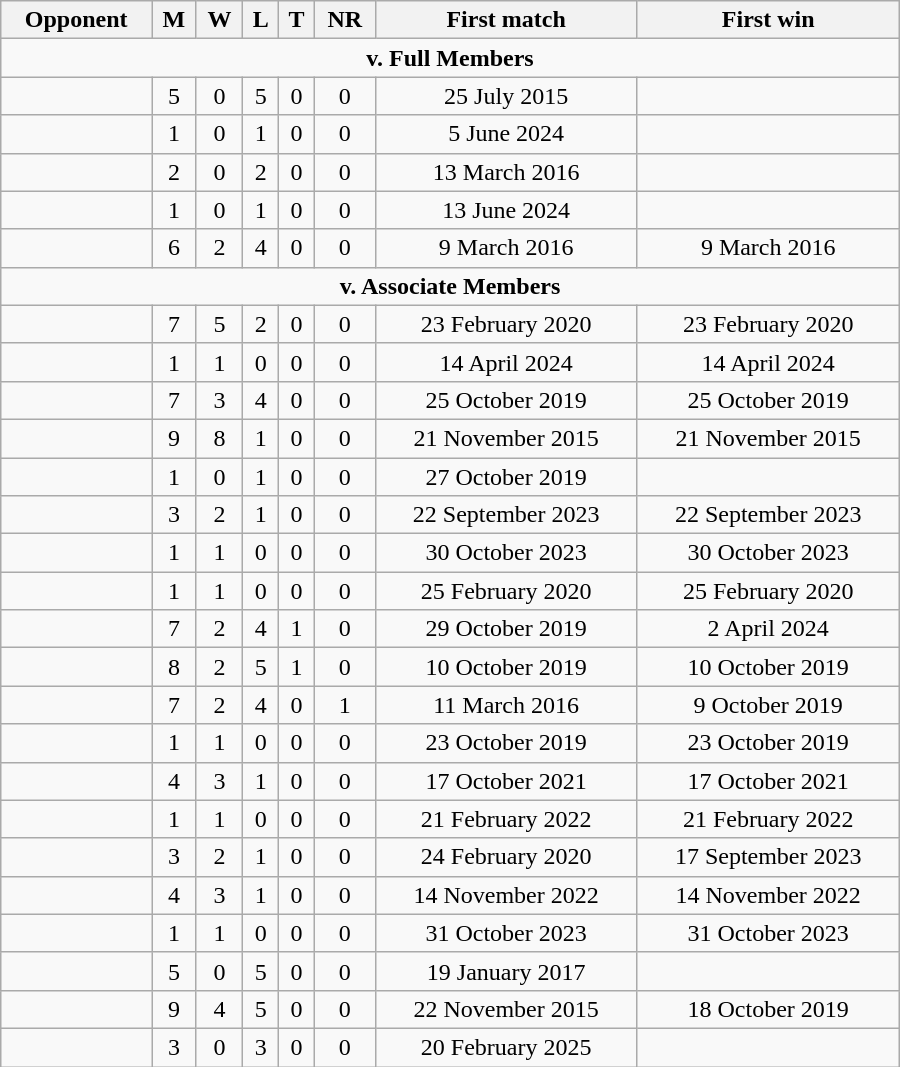<table class="wikitable" style="text-align: center; width: 600px;">
<tr>
<th>Opponent</th>
<th>M</th>
<th>W</th>
<th>L</th>
<th>T</th>
<th>NR</th>
<th>First match</th>
<th>First win</th>
</tr>
<tr>
<td colspan="8" style="text-align:center;"><strong>v. Full Members</strong></td>
</tr>
<tr>
<td align=left></td>
<td>5</td>
<td>0</td>
<td>5</td>
<td>0</td>
<td>0</td>
<td>25 July 2015</td>
<td></td>
</tr>
<tr>
<td align=left></td>
<td>1</td>
<td>0</td>
<td>1</td>
<td>0</td>
<td>0</td>
<td>5 June 2024</td>
<td></td>
</tr>
<tr>
<td align=left></td>
<td>2</td>
<td>0</td>
<td>2</td>
<td>0</td>
<td>0</td>
<td>13 March 2016</td>
<td></td>
</tr>
<tr>
<td align=left></td>
<td>1</td>
<td>0</td>
<td>1</td>
<td>0</td>
<td>0</td>
<td>13 June 2024</td>
<td></td>
</tr>
<tr>
<td align=left></td>
<td>6</td>
<td>2</td>
<td>4</td>
<td>0</td>
<td>0</td>
<td>9 March 2016</td>
<td>9 March 2016</td>
</tr>
<tr>
<td colspan="8" style="text-align:center;"><strong>v. Associate Members</strong></td>
</tr>
<tr>
<td align=left></td>
<td>7</td>
<td>5</td>
<td>2</td>
<td>0</td>
<td>0</td>
<td>23 February 2020</td>
<td>23 February 2020</td>
</tr>
<tr>
<td align=left></td>
<td>1</td>
<td>1</td>
<td>0</td>
<td>0</td>
<td>0</td>
<td>14 April 2024</td>
<td>14 April 2024</td>
</tr>
<tr>
<td align=left></td>
<td>7</td>
<td>3</td>
<td>4</td>
<td>0</td>
<td>0</td>
<td>25 October 2019</td>
<td>25 October 2019</td>
</tr>
<tr>
<td align=left></td>
<td>9</td>
<td>8</td>
<td>1</td>
<td>0</td>
<td>0</td>
<td>21 November 2015</td>
<td>21 November 2015</td>
</tr>
<tr>
<td align=left></td>
<td>1</td>
<td>0</td>
<td>1</td>
<td>0</td>
<td>0</td>
<td>27 October 2019</td>
<td></td>
</tr>
<tr>
<td align=left></td>
<td>3</td>
<td>2</td>
<td>1</td>
<td>0</td>
<td>0</td>
<td>22 September 2023</td>
<td>22 September 2023</td>
</tr>
<tr>
<td align=left></td>
<td>1</td>
<td>1</td>
<td>0</td>
<td>0</td>
<td>0</td>
<td>30 October 2023</td>
<td>30 October 2023</td>
</tr>
<tr>
<td align=left></td>
<td>1</td>
<td>1</td>
<td>0</td>
<td>0</td>
<td>0</td>
<td>25 February 2020</td>
<td>25 February 2020</td>
</tr>
<tr>
<td align=left></td>
<td>7</td>
<td>2</td>
<td>4</td>
<td>1</td>
<td>0</td>
<td>29 October 2019</td>
<td>2 April 2024</td>
</tr>
<tr>
<td align=left></td>
<td>8</td>
<td>2</td>
<td>5</td>
<td>1</td>
<td>0</td>
<td>10 October 2019</td>
<td>10 October 2019</td>
</tr>
<tr>
<td align=left></td>
<td>7</td>
<td>2</td>
<td>4</td>
<td>0</td>
<td>1</td>
<td>11 March 2016</td>
<td>9 October 2019</td>
</tr>
<tr>
<td align=left></td>
<td>1</td>
<td>1</td>
<td>0</td>
<td>0</td>
<td>0</td>
<td>23 October 2019</td>
<td>23 October 2019</td>
</tr>
<tr>
<td align=left></td>
<td>4</td>
<td>3</td>
<td>1</td>
<td>0</td>
<td>0</td>
<td>17 October 2021</td>
<td>17 October 2021</td>
</tr>
<tr>
<td align=left></td>
<td>1</td>
<td>1</td>
<td>0</td>
<td>0</td>
<td>0</td>
<td>21 February 2022</td>
<td>21 February 2022</td>
</tr>
<tr>
<td align=left></td>
<td>3</td>
<td>2</td>
<td>1</td>
<td>0</td>
<td>0</td>
<td>24 February 2020</td>
<td>17 September 2023</td>
</tr>
<tr>
<td align=left></td>
<td>4</td>
<td>3</td>
<td>1</td>
<td>0</td>
<td>0</td>
<td>14 November 2022</td>
<td>14 November 2022</td>
</tr>
<tr>
<td align=left></td>
<td>1</td>
<td>1</td>
<td>0</td>
<td>0</td>
<td>0</td>
<td>31 October 2023</td>
<td>31 October 2023</td>
</tr>
<tr>
<td align=left></td>
<td>5</td>
<td>0</td>
<td>5</td>
<td>0</td>
<td>0</td>
<td>19 January 2017</td>
<td></td>
</tr>
<tr>
<td align=left></td>
<td>9</td>
<td>4</td>
<td>5</td>
<td>0</td>
<td>0</td>
<td>22 November 2015</td>
<td>18 October 2019</td>
</tr>
<tr>
<td align=left></td>
<td>3</td>
<td>0</td>
<td>3</td>
<td>0</td>
<td>0</td>
<td>20 February 2025</td>
<td></td>
</tr>
</table>
